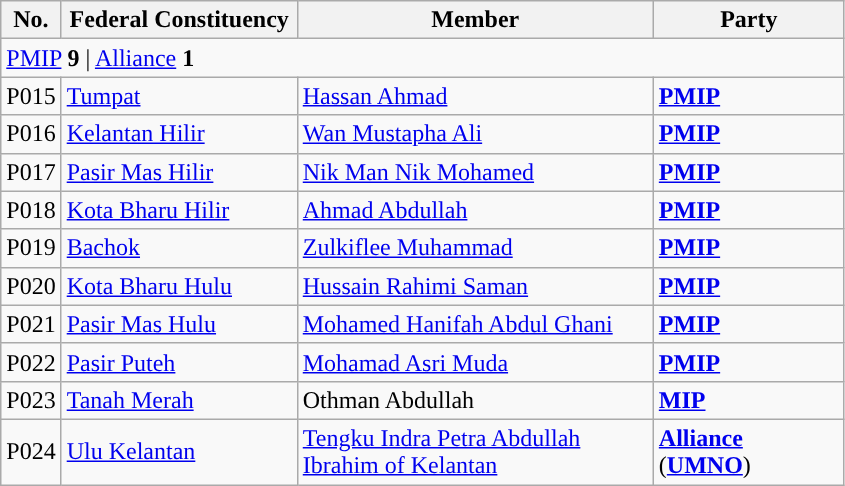<table class="wikitable sortable">
<tr>
<th style="width:30px;">No.</th>
<th style="width:150px;">Federal Constituency</th>
<th style="width:230px;">Member</th>
<th style="width:120px;">Party</th>
</tr>
<tr>
<td colspan="4"><a href='#'>PMIP</a> <strong>9</strong> | <a href='#'>Alliance</a> <strong>1</strong></td>
</tr>
<tr>
<td>P015</td>
<td><a href='#'>Tumpat</a></td>
<td><a href='#'>Hassan Ahmad</a></td>
<td><strong><a href='#'>PMIP</a></strong></td>
</tr>
<tr>
<td>P016</td>
<td><a href='#'>Kelantan Hilir</a></td>
<td><a href='#'>Wan Mustapha Ali</a></td>
<td><strong><a href='#'>PMIP</a></strong></td>
</tr>
<tr>
<td>P017</td>
<td><a href='#'>Pasir Mas Hilir</a></td>
<td><a href='#'>Nik Man Nik Mohamed</a></td>
<td><strong><a href='#'>PMIP</a></strong></td>
</tr>
<tr>
<td>P018</td>
<td><a href='#'>Kota Bharu Hilir</a></td>
<td><a href='#'>Ahmad Abdullah</a></td>
<td><strong><a href='#'>PMIP</a></strong></td>
</tr>
<tr>
<td>P019</td>
<td><a href='#'>Bachok</a></td>
<td><a href='#'>Zulkiflee Muhammad</a></td>
<td><strong><a href='#'>PMIP</a></strong></td>
</tr>
<tr>
<td>P020</td>
<td><a href='#'>Kota Bharu Hulu</a></td>
<td><a href='#'>Hussain Rahimi Saman</a></td>
<td><strong><a href='#'>PMIP</a></strong></td>
</tr>
<tr>
<td>P021</td>
<td><a href='#'>Pasir Mas Hulu</a></td>
<td><a href='#'>Mohamed Hanifah Abdul Ghani</a></td>
<td><strong><a href='#'>PMIP</a></strong></td>
</tr>
<tr>
<td>P022</td>
<td><a href='#'>Pasir Puteh</a></td>
<td><a href='#'>Mohamad Asri Muda</a></td>
<td><strong><a href='#'>PMIP</a></strong></td>
</tr>
<tr>
<td>P023</td>
<td><a href='#'>Tanah Merah</a></td>
<td>Othman Abdullah</td>
<td><strong><a href='#'>MIP</a></strong></td>
</tr>
<tr>
<td>P024</td>
<td><a href='#'>Ulu Kelantan</a></td>
<td><a href='#'>Tengku Indra Petra Abdullah</a> <a href='#'>Ibrahim of Kelantan</a></td>
<td><strong><a href='#'>Alliance</a></strong> (<strong><a href='#'>UMNO</a></strong>)</td>
</tr>
</table>
